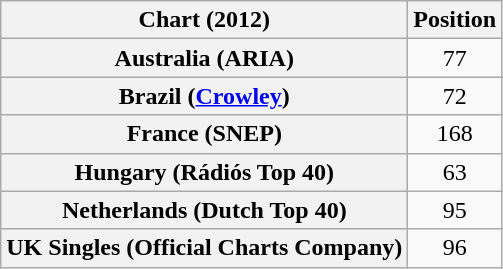<table class="wikitable sortable plainrowheaders" style="text-align:center">
<tr>
<th>Chart (2012)</th>
<th>Position</th>
</tr>
<tr>
<th scope="row">Australia (ARIA)</th>
<td>77</td>
</tr>
<tr>
<th scope="row">Brazil (<a href='#'>Crowley</a>)</th>
<td>72</td>
</tr>
<tr>
<th scope="row">France (SNEP)</th>
<td>168</td>
</tr>
<tr>
<th scope="row">Hungary (Rádiós Top 40)</th>
<td>63</td>
</tr>
<tr>
<th scope="row">Netherlands (Dutch Top 40)</th>
<td>95</td>
</tr>
<tr>
<th scope="row">UK Singles (Official Charts Company)</th>
<td>96</td>
</tr>
</table>
